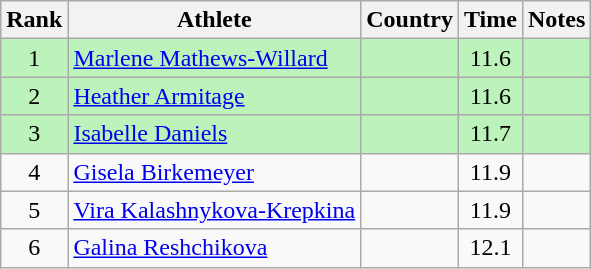<table class="wikitable sortable" style="text-align:center">
<tr>
<th>Rank</th>
<th>Athlete</th>
<th>Country</th>
<th>Time</th>
<th>Notes</th>
</tr>
<tr bgcolor=bbf3bb>
<td>1</td>
<td align="left"><a href='#'>Marlene Mathews-Willard</a></td>
<td align="left"></td>
<td>11.6</td>
<td></td>
</tr>
<tr bgcolor=bbf3bb>
<td>2</td>
<td align="left"><a href='#'>Heather Armitage</a></td>
<td align="left"></td>
<td>11.6</td>
<td></td>
</tr>
<tr bgcolor=bbf3bb>
<td>3</td>
<td align="left"><a href='#'>Isabelle Daniels</a></td>
<td align="left"></td>
<td>11.7</td>
<td></td>
</tr>
<tr>
<td>4</td>
<td align="left"><a href='#'>Gisela Birkemeyer</a></td>
<td align="left"></td>
<td>11.9</td>
<td></td>
</tr>
<tr>
<td>5</td>
<td align="left"><a href='#'>Vira Kalashnykova-Krepkina</a></td>
<td align="left"></td>
<td>11.9</td>
<td></td>
</tr>
<tr>
<td>6</td>
<td align="left"><a href='#'>Galina Reshchikova</a></td>
<td align="left"></td>
<td>12.1</td>
<td></td>
</tr>
</table>
